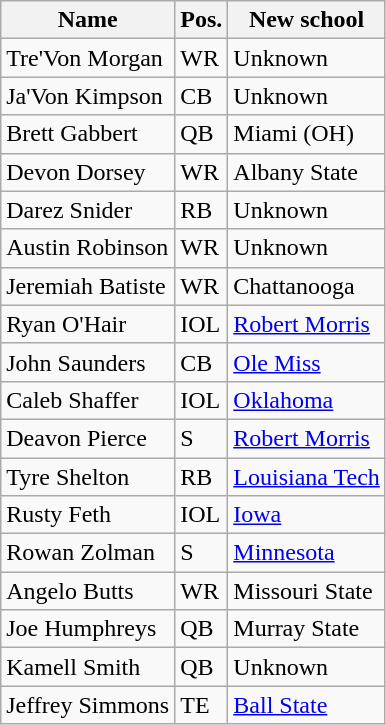<table class="wikitable sortable">
<tr>
<th>Name</th>
<th>Pos.</th>
<th class="unsortable">New school</th>
</tr>
<tr>
<td>Tre'Von Morgan</td>
<td>WR</td>
<td>Unknown</td>
</tr>
<tr>
<td>Ja'Von Kimpson</td>
<td>CB</td>
<td>Unknown</td>
</tr>
<tr>
<td>Brett Gabbert</td>
<td>QB</td>
<td>Miami (OH)</td>
</tr>
<tr>
<td>Devon Dorsey</td>
<td>WR</td>
<td>Albany State</td>
</tr>
<tr>
<td>Darez Snider</td>
<td>RB</td>
<td>Unknown</td>
</tr>
<tr>
<td>Austin Robinson</td>
<td>WR</td>
<td>Unknown</td>
</tr>
<tr>
<td>Jeremiah Batiste</td>
<td>WR</td>
<td>Chattanooga</td>
</tr>
<tr>
<td>Ryan O'Hair</td>
<td>IOL</td>
<td><a href='#'>Robert Morris</a></td>
</tr>
<tr>
<td>John Saunders</td>
<td>CB</td>
<td><a href='#'>Ole Miss</a></td>
</tr>
<tr>
<td>Caleb Shaffer</td>
<td>IOL</td>
<td><a href='#'>Oklahoma</a></td>
</tr>
<tr>
<td>Deavon Pierce</td>
<td>S</td>
<td><a href='#'>Robert Morris</a></td>
</tr>
<tr>
<td>Tyre Shelton</td>
<td>RB</td>
<td><a href='#'>Louisiana Tech</a></td>
</tr>
<tr>
<td>Rusty Feth</td>
<td>IOL</td>
<td><a href='#'>Iowa</a></td>
</tr>
<tr>
<td>Rowan Zolman</td>
<td>S</td>
<td><a href='#'>Minnesota</a></td>
</tr>
<tr>
<td>Angelo Butts</td>
<td>WR</td>
<td>Missouri State</td>
</tr>
<tr>
<td>Joe Humphreys</td>
<td>QB</td>
<td>Murray State</td>
</tr>
<tr>
<td>Kamell Smith</td>
<td>QB</td>
<td>Unknown</td>
</tr>
<tr>
<td>Jeffrey Simmons</td>
<td>TE</td>
<td><a href='#'>Ball State</a></td>
</tr>
</table>
